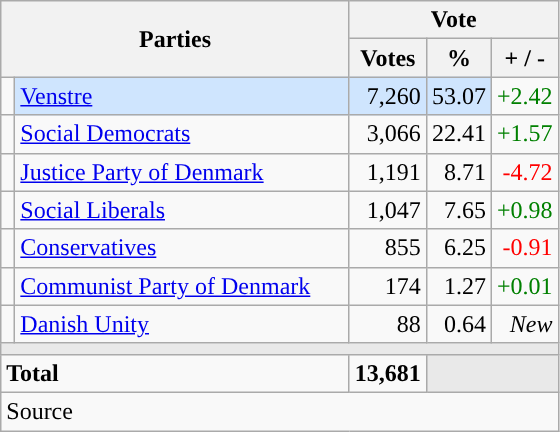<table class="wikitable" style="text-align:right;">
<tr>
<th style="text-align:centre;" rowspan="2" colspan="2" width="225">Parties</th>
<th colspan="3">Vote</th>
</tr>
<tr>
<th width="15">Votes</th>
<th width="15">%</th>
<th width="15">+ / -</th>
</tr>
<tr>
<td width="2" style="color:inherit;background:"></td>
<td bgcolor=#cfe5fe  align="left"><a href='#'>Venstre</a></td>
<td bgcolor=#cfe5fe>7,260</td>
<td bgcolor=#cfe5fe>53.07</td>
<td style=color:green;>+2.42</td>
</tr>
<tr>
<td width="2" style="color:inherit;background:"></td>
<td align="left"><a href='#'>Social Democrats</a></td>
<td>3,066</td>
<td>22.41</td>
<td style=color:green;>+1.57</td>
</tr>
<tr>
<td width="2" style="color:inherit;background:"></td>
<td align="left"><a href='#'>Justice Party of Denmark</a></td>
<td>1,191</td>
<td>8.71</td>
<td style=color:red;>-4.72</td>
</tr>
<tr>
<td width="2" style="color:inherit;background:"></td>
<td align="left"><a href='#'>Social Liberals</a></td>
<td>1,047</td>
<td>7.65</td>
<td style=color:green;>+0.98</td>
</tr>
<tr>
<td width="2" style="color:inherit;background:"></td>
<td align="left"><a href='#'>Conservatives</a></td>
<td>855</td>
<td>6.25</td>
<td style=color:red;>-0.91</td>
</tr>
<tr>
<td width="2" style="color:inherit;background:"></td>
<td align="left"><a href='#'>Communist Party of Denmark</a></td>
<td>174</td>
<td>1.27</td>
<td style=color:green;>+0.01</td>
</tr>
<tr>
<td width="2" style="color:inherit;background:"></td>
<td align="left"><a href='#'>Danish Unity</a></td>
<td>88</td>
<td>0.64</td>
<td><em>New</em></td>
</tr>
<tr>
<td colspan="7" bgcolor="#E9E9E9"></td>
</tr>
<tr>
<td align="left" colspan="2"><strong>Total</strong></td>
<td><strong>13,681</strong></td>
<td bgcolor="#E9E9E9" colspan="2"></td>
</tr>
<tr>
<td align="left" colspan="6">Source</td>
</tr>
</table>
